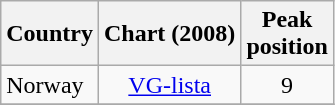<table class="wikitable sortable">
<tr>
<th>Country</th>
<th>Chart (2008)</th>
<th>Peak<br>position</th>
</tr>
<tr>
<td>Norway</td>
<td align="center"><a href='#'>VG-lista</a></td>
<td align="center">9</td>
</tr>
<tr>
</tr>
</table>
